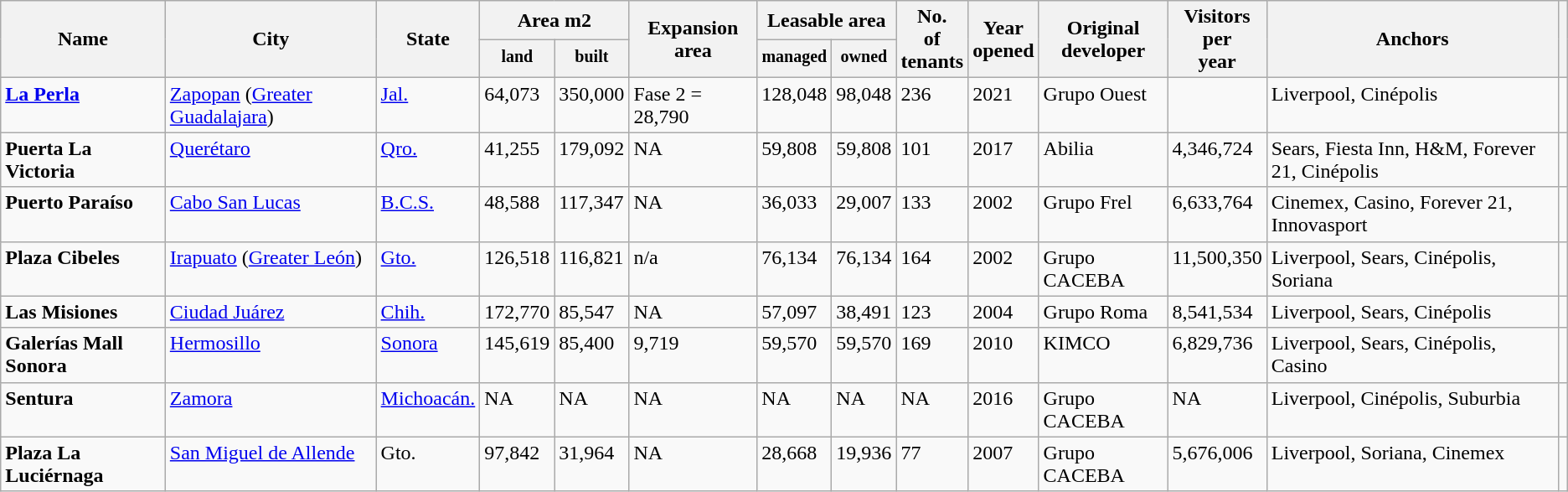<table class="wikitable sortable sort-under">
<tr>
<th rowspan = 2>Name</th>
<th rowspan = 2>City</th>
<th rowspan = 2>State</th>
<th colspan = 2>Area m2</th>
<th rowspan = 2>Expansion area</th>
<th colspan = 2>Leasable area</th>
<th rowspan = 2>No.<br>of<br>tenants</th>
<th rowspan = 2>Year<br>opened</th>
<th rowspan = 2>Original<br>developer</th>
<th rowspan = 2>Visitors<br>per<br>year</th>
<th rowspan = 2>Anchors</th>
<th rowspan = 2 class=unsortable></th>
</tr>
<tr style="vertical-align:top;">
<th><small>land</small></th>
<th><small>built</small></th>
<th><small>managed</small></th>
<th><small>owned</small></th>
</tr>
<tr style="vertical-align:top;">
<td><strong><a href='#'>La Perla</a></strong></td>
<td><a href='#'>Zapopan</a> (<a href='#'>Greater Guadalajara</a>)</td>
<td><a href='#'>Jal.</a></td>
<td>64,073</td>
<td>350,000</td>
<td>Fase 2 = 28,790</td>
<td>128,048</td>
<td>98,048</td>
<td>236</td>
<td>2021</td>
<td>Grupo Ouest</td>
<td></td>
<td>Liverpool, Cinépolis</td>
<td></td>
</tr>
<tr style="vertical-align:top;">
<td><strong>Puerta La Victoria</strong></td>
<td><a href='#'>Querétaro</a></td>
<td><a href='#'>Qro.</a></td>
<td>41,255</td>
<td>179,092</td>
<td>NA</td>
<td>59,808</td>
<td>59,808</td>
<td>101</td>
<td>2017</td>
<td>Abilia</td>
<td>4,346,724</td>
<td>Sears, Fiesta Inn, H&M, Forever 21, Cinépolis</td>
<td></td>
</tr>
<tr style="vertical-align:top;">
<td><strong>Puerto Paraíso</strong></td>
<td><a href='#'>Cabo San Lucas</a></td>
<td><a href='#'>B.C.S.</a></td>
<td>48,588</td>
<td>117,347</td>
<td>NA</td>
<td>36,033</td>
<td>29,007</td>
<td>133</td>
<td>2002</td>
<td>Grupo Frel</td>
<td>6,633,764</td>
<td>Cinemex, Casino, Forever 21, Innovasport</td>
<td></td>
</tr>
<tr style="vertical-align:top;">
<td><strong>Plaza Cibeles</strong></td>
<td><a href='#'>Irapuato</a> (<a href='#'>Greater León</a>)</td>
<td><a href='#'>Gto.</a></td>
<td>126,518</td>
<td>116,821</td>
<td>n/a</td>
<td>76,134</td>
<td>76,134</td>
<td>164</td>
<td>2002</td>
<td>Grupo CACEBA</td>
<td>11,500,350</td>
<td>Liverpool, Sears, Cinépolis, Soriana</td>
<td></td>
</tr>
<tr style="vertical-align:top;">
<td><strong>Las Misiones</strong></td>
<td><a href='#'>Ciudad Juárez</a></td>
<td><a href='#'>Chih.</a></td>
<td>172,770</td>
<td>85,547</td>
<td>NA</td>
<td>57,097</td>
<td>38,491</td>
<td>123</td>
<td>2004</td>
<td>Grupo Roma</td>
<td>8,541,534</td>
<td>Liverpool, Sears, Cinépolis</td>
<td></td>
</tr>
<tr style="vertical-align:top;">
<td><strong>Galerías Mall Sonora</strong></td>
<td><a href='#'>Hermosillo</a></td>
<td><a href='#'>Sonora</a></td>
<td>145,619</td>
<td>85,400</td>
<td>9,719</td>
<td>59,570</td>
<td>59,570</td>
<td>169</td>
<td>2010</td>
<td>KIMCO</td>
<td>6,829,736</td>
<td>Liverpool, Sears, Cinépolis, Casino</td>
<td></td>
</tr>
<tr style="vertical-align:top;">
<td><strong>Sentura</strong></td>
<td><a href='#'>Zamora</a></td>
<td><a href='#'>Michoacán.</a></td>
<td>NA</td>
<td>NA</td>
<td>NA</td>
<td>NA</td>
<td>NA</td>
<td>NA</td>
<td>2016</td>
<td>Grupo CACEBA</td>
<td>NA</td>
<td>Liverpool, Cinépolis, Suburbia</td>
<td></td>
</tr>
<tr style="vertical-align:top;">
<td><strong>Plaza La Luciérnaga</strong></td>
<td><a href='#'>San Miguel de Allende</a></td>
<td>Gto.</td>
<td>97,842</td>
<td>31,964</td>
<td>NA</td>
<td>28,668</td>
<td>19,936</td>
<td>77</td>
<td>2007</td>
<td>Grupo CACEBA</td>
<td>5,676,006</td>
<td>Liverpool, Soriana, Cinemex</td>
<td></td>
</tr>
</table>
